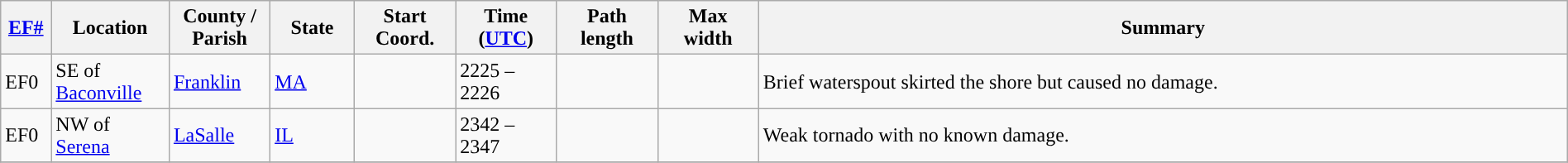<table class="wikitable sortable" style="width:100%;">
<tr>
<th scope="col" width="3%" align="center"><a href='#'>EF#</a></th>
<th scope="col" width="7%" align="center" class="unsortable">Location</th>
<th scope="col" width="6%" align="center" class="unsortable">County / Parish</th>
<th scope="col" width="5%" align="center">State</th>
<th scope="col" width="6%" align="center">Start Coord.</th>
<th scope="col" width="6%" align="center">Time (<a href='#'>UTC</a>)</th>
<th scope="col" width="6%" align="center">Path length</th>
<th scope="col" width="6%" align="center">Max width</th>
<th scope="col" width="48%" class="unsortable" align="center">Summary</th>
</tr>
<tr>
<td>EF0</td>
<td>SE of <a href='#'>Baconville</a></td>
<td><a href='#'>Franklin</a></td>
<td><a href='#'>MA</a></td>
<td></td>
<td>2225 – 2226</td>
<td></td>
<td></td>
<td>Brief waterspout skirted the shore but caused no damage.</td>
</tr>
<tr>
<td>EF0</td>
<td>NW of <a href='#'>Serena</a></td>
<td><a href='#'>LaSalle</a></td>
<td><a href='#'>IL</a></td>
<td></td>
<td>2342 – 2347</td>
<td></td>
<td></td>
<td>Weak tornado with no known damage.</td>
</tr>
<tr>
</tr>
</table>
